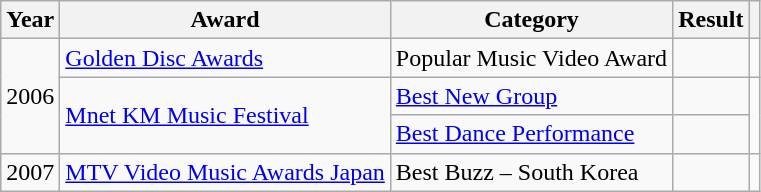<table class="wikitable plainrowheaders">
<tr>
<th>Year</th>
<th>Award</th>
<th>Category</th>
<th>Result</th>
<th></th>
</tr>
<tr>
<td rowspan="3">2006</td>
<td><a href='#'>Golden Disc Awards</a></td>
<td>Popular Music Video Award</td>
<td></td>
<td style="text-align:center;"></td>
</tr>
<tr>
<td rowspan="2"><a href='#'>Mnet KM Music Festival</a></td>
<td><a href='#'>Best New Group</a></td>
<td></td>
<td rowspan="2" style="text-align:center;"></td>
</tr>
<tr>
<td><a href='#'>Best Dance Performance</a></td>
<td></td>
</tr>
<tr>
<td>2007</td>
<td><a href='#'>MTV Video Music Awards Japan</a></td>
<td>Best Buzz – South Korea</td>
<td></td>
<td style="text-align:center;"></td>
</tr>
</table>
